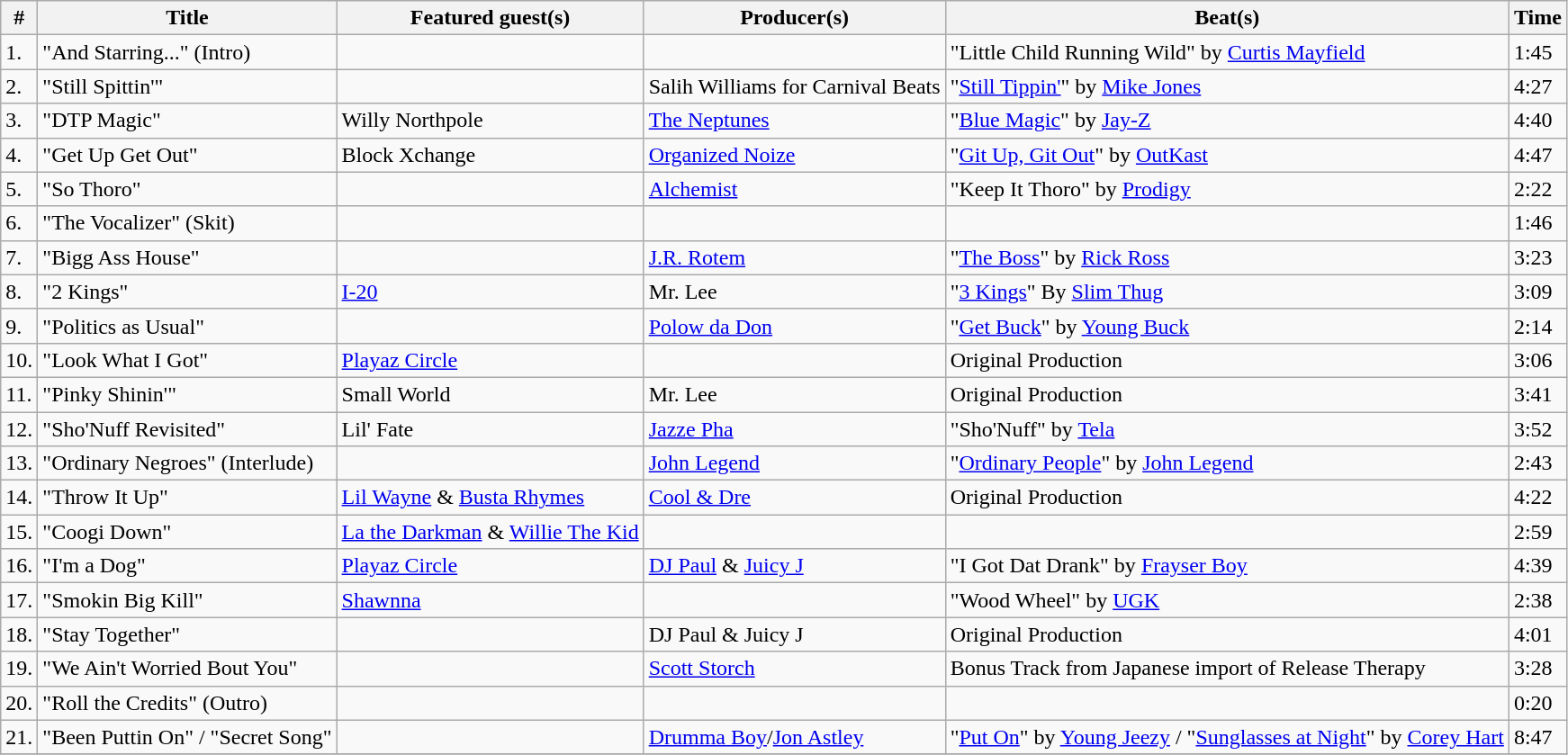<table class="wikitable">
<tr>
<th>#</th>
<th>Title</th>
<th>Featured guest(s)</th>
<th>Producer(s)</th>
<th>Beat(s)</th>
<th>Time</th>
</tr>
<tr>
<td>1.</td>
<td>"And Starring..." (Intro)</td>
<td></td>
<td></td>
<td>"Little Child Running Wild" by <a href='#'>Curtis Mayfield</a></td>
<td>1:45</td>
</tr>
<tr>
<td>2.</td>
<td>"Still Spittin'"</td>
<td></td>
<td>Salih Williams for Carnival Beats</td>
<td>"<a href='#'>Still Tippin'</a>" by <a href='#'>Mike Jones</a></td>
<td>4:27</td>
</tr>
<tr>
<td>3.</td>
<td>"DTP Magic"</td>
<td>Willy Northpole</td>
<td><a href='#'>The Neptunes</a></td>
<td>"<a href='#'>Blue Magic</a>" by <a href='#'>Jay-Z</a></td>
<td>4:40</td>
</tr>
<tr>
<td>4.</td>
<td>"Get Up Get Out"</td>
<td>Block Xchange</td>
<td><a href='#'>Organized Noize</a></td>
<td>"<a href='#'>Git Up, Git Out</a>" by <a href='#'>OutKast</a></td>
<td>4:47</td>
</tr>
<tr>
<td>5.</td>
<td>"So Thoro"</td>
<td></td>
<td><a href='#'>Alchemist</a></td>
<td>"Keep It Thoro" by <a href='#'>Prodigy</a></td>
<td>2:22</td>
</tr>
<tr>
<td>6.</td>
<td>"The Vocalizer" (Skit)</td>
<td></td>
<td></td>
<td></td>
<td>1:46</td>
</tr>
<tr>
<td>7.</td>
<td>"Bigg Ass House"</td>
<td></td>
<td><a href='#'>J.R. Rotem</a></td>
<td>"<a href='#'>The Boss</a>" by <a href='#'>Rick Ross</a></td>
<td>3:23</td>
</tr>
<tr>
<td>8.</td>
<td>"2 Kings"</td>
<td><a href='#'>I-20</a></td>
<td>Mr. Lee</td>
<td>"<a href='#'>3 Kings</a>" By <a href='#'>Slim Thug</a></td>
<td>3:09</td>
</tr>
<tr>
<td>9.</td>
<td>"Politics as Usual"</td>
<td></td>
<td><a href='#'>Polow da Don</a></td>
<td>"<a href='#'>Get Buck</a>" by <a href='#'>Young Buck</a></td>
<td>2:14</td>
</tr>
<tr>
<td>10.</td>
<td>"Look What I Got"</td>
<td><a href='#'>Playaz Circle</a></td>
<td></td>
<td>Original Production</td>
<td>3:06</td>
</tr>
<tr>
<td>11.</td>
<td>"Pinky Shinin'"</td>
<td>Small World</td>
<td>Mr. Lee</td>
<td>Original Production</td>
<td>3:41</td>
</tr>
<tr>
<td>12.</td>
<td>"Sho'Nuff Revisited"</td>
<td>Lil' Fate</td>
<td><a href='#'>Jazze Pha</a></td>
<td>"Sho'Nuff" by <a href='#'>Tela</a></td>
<td>3:52</td>
</tr>
<tr>
<td>13.</td>
<td>"Ordinary Negroes" (Interlude)</td>
<td></td>
<td><a href='#'>John Legend</a></td>
<td>"<a href='#'>Ordinary People</a>" by <a href='#'>John Legend</a></td>
<td>2:43</td>
</tr>
<tr>
<td>14.</td>
<td>"Throw It Up"</td>
<td><a href='#'>Lil Wayne</a> & <a href='#'>Busta Rhymes</a></td>
<td><a href='#'>Cool & Dre</a></td>
<td>Original Production</td>
<td>4:22</td>
</tr>
<tr>
<td>15.</td>
<td>"Coogi Down"</td>
<td><a href='#'>La the Darkman</a> & <a href='#'>Willie The Kid</a></td>
<td></td>
<td></td>
<td>2:59</td>
</tr>
<tr>
<td>16.</td>
<td>"I'm a Dog"</td>
<td><a href='#'>Playaz Circle</a></td>
<td><a href='#'>DJ Paul</a> & <a href='#'>Juicy J</a></td>
<td>"I Got Dat Drank" by <a href='#'>Frayser Boy</a></td>
<td>4:39</td>
</tr>
<tr>
<td>17.</td>
<td>"Smokin Big Kill"</td>
<td><a href='#'>Shawnna</a></td>
<td></td>
<td>"Wood Wheel" by <a href='#'>UGK</a></td>
<td>2:38</td>
</tr>
<tr>
<td>18.</td>
<td>"Stay Together"</td>
<td></td>
<td>DJ Paul & Juicy J</td>
<td>Original Production</td>
<td>4:01</td>
</tr>
<tr>
<td>19.</td>
<td>"We Ain't Worried Bout You"</td>
<td></td>
<td><a href='#'>Scott Storch</a></td>
<td>Bonus Track from Japanese import of Release Therapy</td>
<td>3:28</td>
</tr>
<tr>
<td>20.</td>
<td>"Roll the Credits" (Outro)</td>
<td></td>
<td></td>
<td></td>
<td>0:20</td>
</tr>
<tr>
<td>21.</td>
<td>"Been Puttin On" / "Secret Song"</td>
<td></td>
<td><a href='#'>Drumma Boy</a>/<a href='#'>Jon Astley</a></td>
<td>"<a href='#'>Put On</a>" by <a href='#'>Young Jeezy</a> / "<a href='#'>Sunglasses at Night</a>" by <a href='#'>Corey Hart</a></td>
<td>8:47</td>
</tr>
<tr>
</tr>
</table>
